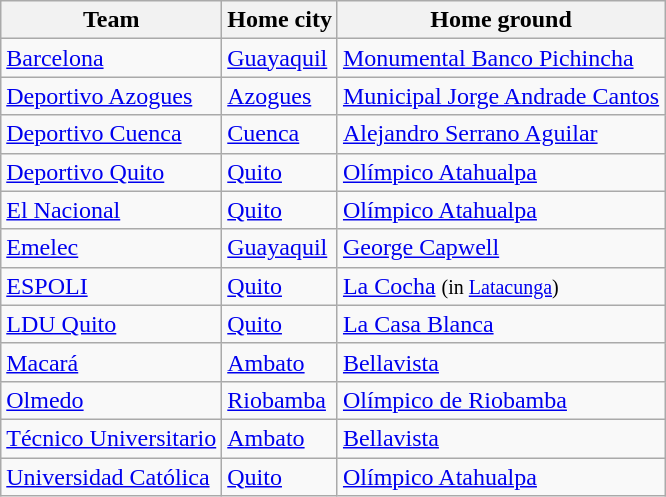<table class="wikitable sortable">
<tr>
<th>Team</th>
<th>Home city</th>
<th>Home ground</th>
</tr>
<tr>
<td><a href='#'>Barcelona</a></td>
<td><a href='#'>Guayaquil</a></td>
<td><a href='#'>Monumental Banco Pichincha</a></td>
</tr>
<tr>
<td><a href='#'>Deportivo Azogues</a></td>
<td><a href='#'>Azogues</a></td>
<td><a href='#'>Municipal Jorge Andrade Cantos</a></td>
</tr>
<tr>
<td><a href='#'>Deportivo Cuenca</a></td>
<td><a href='#'>Cuenca</a></td>
<td><a href='#'>Alejandro Serrano Aguilar</a></td>
</tr>
<tr>
<td><a href='#'>Deportivo Quito</a></td>
<td><a href='#'>Quito</a></td>
<td><a href='#'>Olímpico Atahualpa</a></td>
</tr>
<tr>
<td><a href='#'>El Nacional</a></td>
<td><a href='#'>Quito</a></td>
<td><a href='#'>Olímpico Atahualpa</a></td>
</tr>
<tr>
<td><a href='#'>Emelec</a></td>
<td><a href='#'>Guayaquil</a></td>
<td><a href='#'>George Capwell</a></td>
</tr>
<tr>
<td><a href='#'>ESPOLI</a></td>
<td><a href='#'>Quito</a></td>
<td><a href='#'>La Cocha</a> <small>(in <a href='#'>Latacunga</a>)</small></td>
</tr>
<tr>
<td><a href='#'>LDU Quito</a></td>
<td><a href='#'>Quito</a></td>
<td><a href='#'>La Casa Blanca</a></td>
</tr>
<tr>
<td><a href='#'>Macará</a></td>
<td><a href='#'>Ambato</a></td>
<td><a href='#'>Bellavista</a></td>
</tr>
<tr>
<td><a href='#'>Olmedo</a></td>
<td><a href='#'>Riobamba</a></td>
<td><a href='#'>Olímpico de Riobamba</a></td>
</tr>
<tr>
<td><a href='#'>Técnico Universitario</a></td>
<td><a href='#'>Ambato</a></td>
<td><a href='#'>Bellavista</a></td>
</tr>
<tr>
<td><a href='#'>Universidad Católica</a></td>
<td><a href='#'>Quito</a></td>
<td><a href='#'>Olímpico Atahualpa</a></td>
</tr>
</table>
